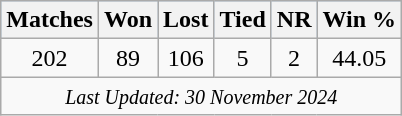<table class="wikitable plainrowheaders sortable"  style="text-align:center;">
<tr style="background:#9cf;">
<th scope="col">Matches</th>
<th scope="col">Won</th>
<th scope="col">Lost</th>
<th scope="col">Tied</th>
<th scope="col">NR</th>
<th scope="col">Win %</th>
</tr>
<tr>
<td>202</td>
<td>89</td>
<td>106</td>
<td>5</td>
<td>2</td>
<td>44.05</td>
</tr>
<tr>
<td colspan=6><small><em>Last Updated: 30 November 2024</em></small></td>
</tr>
</table>
